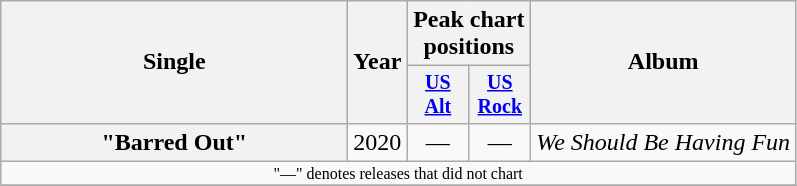<table class="wikitable plainrowheaders" style="text-align:center;">
<tr>
<th rowspan="2" style="width:14em;">Single</th>
<th rowspan="2">Year</th>
<th colspan="2">Peak chart positions</th>
<th rowspan="2">Album</th>
</tr>
<tr style="font-size:smaller;">
<th style="width:35px;"><a href='#'>US<br>Alt</a><br></th>
<th style="width:35px;"><a href='#'>US<br>Rock</a><br></th>
</tr>
<tr>
<th scope="row">"Barred Out"<br></th>
<td rowspan="1">2020</td>
<td>—</td>
<td>—</td>
<td rowspan="1"><em>We Should Be Having Fun</em></td>
</tr>
<tr>
<td colspan="14" style="font-size:8pt">"—" denotes releases that did not chart</td>
</tr>
<tr>
</tr>
</table>
